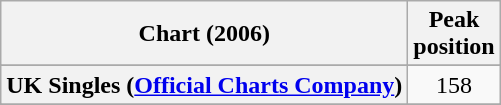<table class="wikitable sortable plainrowheaders">
<tr>
<th align="left">Chart (2006)</th>
<th align="center">Peak<br>position</th>
</tr>
<tr>
</tr>
<tr>
<th scope="row">UK Singles (<a href='#'>Official Charts Company</a>)</th>
<td align="center">158</td>
</tr>
<tr>
</tr>
<tr>
</tr>
<tr>
</tr>
</table>
